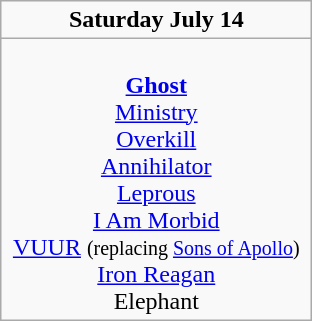<table class="wikitable">
<tr>
<td colspan="3" align="center"><strong>Saturday July 14</strong></td>
</tr>
<tr>
<td valign="top" align="center" width=200><br><strong><a href='#'>Ghost</a></strong>
<br><a href='#'>Ministry</a>
<br><a href='#'>Overkill</a>
<br><a href='#'>Annihilator</a>
<br><a href='#'>Leprous</a>
<br><a href='#'>I Am Morbid</a>
<br><a href='#'>VUUR</a> <small>(replacing <a href='#'>Sons of Apollo</a>)</small>
<br><a href='#'>Iron Reagan</a>
<br>Elephant</td>
</tr>
</table>
